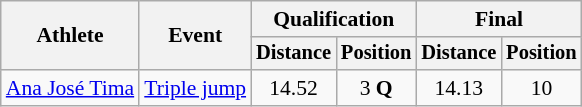<table class=wikitable style=font-size:90%>
<tr>
<th rowspan=2>Athlete</th>
<th rowspan=2>Event</th>
<th colspan=2>Qualification</th>
<th colspan=2>Final</th>
</tr>
<tr style=font-size:95%>
<th>Distance</th>
<th>Position</th>
<th>Distance</th>
<th>Position</th>
</tr>
<tr align=center>
<td align=left><a href='#'>Ana José Tima</a></td>
<td align=left><a href='#'>Triple jump</a></td>
<td>14.52 </td>
<td>3 <strong>Q</strong></td>
<td>14.13</td>
<td>10</td>
</tr>
</table>
